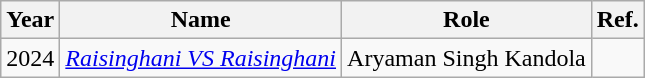<table class="wikitable">
<tr>
<th>Year</th>
<th>Name</th>
<th>Role</th>
<th>Ref.</th>
</tr>
<tr>
<td>2024</td>
<td><em><a href='#'>Raisinghani VS Raisinghani</a></em></td>
<td>Aryaman Singh Kandola</td>
<td></td>
</tr>
</table>
